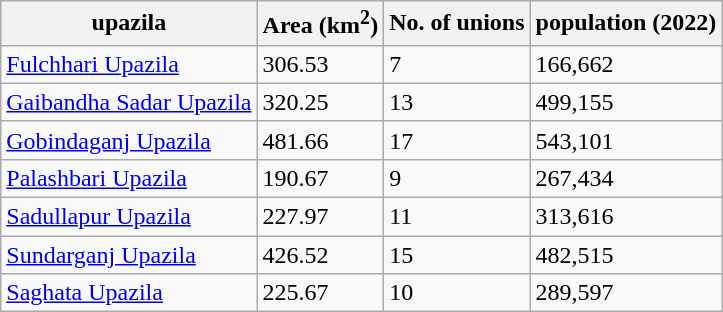<table class="wikitable sortable">
<tr>
<th>upazila</th>
<th>Area (km<sup>2</sup>)</th>
<th>No. of unions</th>
<th>population (2022)</th>
</tr>
<tr>
<td><a href='#'>Fulchhari Upazila</a></td>
<td>306.53</td>
<td>7</td>
<td>166,662</td>
</tr>
<tr>
<td><a href='#'>Gaibandha Sadar Upazila</a></td>
<td>320.25</td>
<td>13</td>
<td>499,155</td>
</tr>
<tr>
<td><a href='#'>Gobindaganj Upazila</a></td>
<td>481.66</td>
<td>17</td>
<td>543,101</td>
</tr>
<tr>
<td><a href='#'>Palashbari Upazila</a></td>
<td>190.67</td>
<td>9</td>
<td>267,434</td>
</tr>
<tr>
<td><a href='#'>Sadullapur Upazila</a></td>
<td>227.97</td>
<td>11</td>
<td>313,616</td>
</tr>
<tr>
<td><a href='#'>Sundarganj Upazila</a></td>
<td>426.52</td>
<td>15</td>
<td>482,515</td>
</tr>
<tr>
<td><a href='#'>Saghata Upazila</a></td>
<td>225.67</td>
<td>10</td>
<td>289,597</td>
</tr>
</table>
